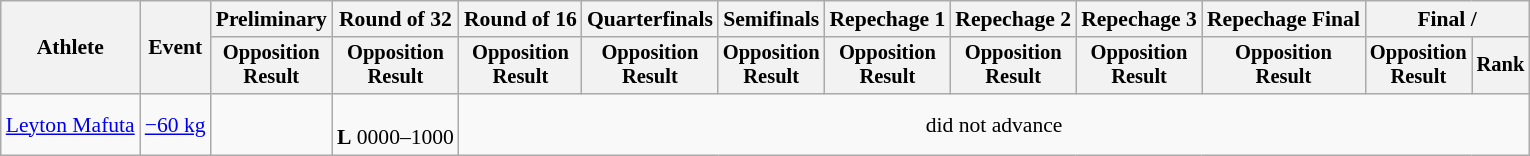<table class="wikitable" style="font-size:90%">
<tr>
<th rowspan="2">Athlete</th>
<th rowspan="2">Event</th>
<th>Preliminary</th>
<th>Round of 32</th>
<th>Round of 16</th>
<th>Quarterfinals</th>
<th>Semifinals</th>
<th>Repechage 1</th>
<th>Repechage 2</th>
<th>Repechage 3</th>
<th>Repechage Final</th>
<th colspan=2>Final / </th>
</tr>
<tr style="font-size:95%">
<th>Opposition<br>Result</th>
<th>Opposition<br>Result</th>
<th>Opposition<br>Result</th>
<th>Opposition<br>Result</th>
<th>Opposition<br>Result</th>
<th>Opposition<br>Result</th>
<th>Opposition<br>Result</th>
<th>Opposition<br>Result</th>
<th>Opposition<br>Result</th>
<th>Opposition<br>Result</th>
<th>Rank</th>
</tr>
<tr align=center>
<td align=left><a href='#'>Leyton Mafuta</a></td>
<td align=left><a href='#'>−60 kg</a></td>
<td></td>
<td><br><strong>L</strong> 0000–1000</td>
<td colspan=9>did not advance</td>
</tr>
</table>
